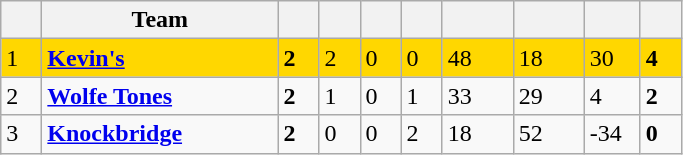<table class="wikitable" style="text-align: centre;">
<tr>
<th width=20></th>
<th width=150>Team</th>
<th width=20></th>
<th width=20></th>
<th width=20></th>
<th width=20></th>
<th width=40></th>
<th width=40></th>
<th width=30></th>
<th width=20></th>
</tr>
<tr style="background:gold;">
<td>1</td>
<td align=left><strong><a href='#'>Kevin's</a></strong></td>
<td><strong>2</strong></td>
<td>2</td>
<td>0</td>
<td>0</td>
<td>48</td>
<td>18</td>
<td>30</td>
<td><strong>4</strong></td>
</tr>
<tr>
<td>2</td>
<td align=left><strong><a href='#'>Wolfe Tones</a></strong></td>
<td><strong>2</strong></td>
<td>1</td>
<td>0</td>
<td>1</td>
<td>33</td>
<td>29</td>
<td>4</td>
<td><strong>2</strong></td>
</tr>
<tr>
<td>3</td>
<td align=left><strong><a href='#'>Knockbridge</a></strong></td>
<td><strong>2</strong></td>
<td>0</td>
<td>0</td>
<td>2</td>
<td>18</td>
<td>52</td>
<td>-34</td>
<td><strong>0</strong></td>
</tr>
</table>
